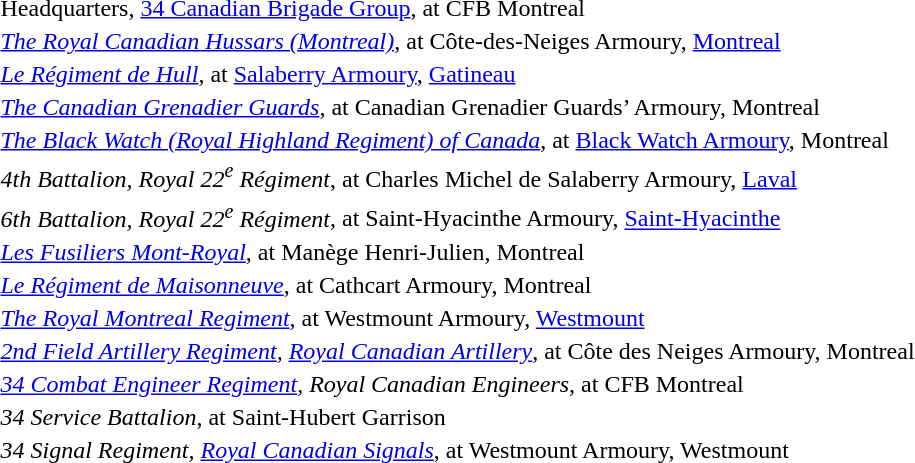<table style="vertical-align:top">
<tr>
<td style="vertical-align:top;line-height: 5px"></td>
<td>Headquarters, <a href='#'>34 Canadian Brigade Group</a>, at CFB Montreal</td>
</tr>
<tr>
<td style="vertical-align:top;line-height: 5px"></td>
<td><em><a href='#'>The Royal Canadian Hussars (Montreal)</a></em>, at Côte-des-Neiges Armoury, <a href='#'>Montreal</a></td>
</tr>
<tr>
<td style="vertical-align:top;line-height: 5px"></td>
<td><em><a href='#'>Le Régiment de Hull</a></em>, at <a href='#'>Salaberry Armoury</a>, <a href='#'>Gatineau</a></td>
</tr>
<tr>
<td style="vertical-align:top;line-height: 5px"></td>
<td><em><a href='#'>The Canadian Grenadier Guards</a></em>, at Canadian Grenadier Guards’ Armoury, Montreal</td>
</tr>
<tr>
<td style="vertical-align:top;line-height: 5px"></td>
<td><em><a href='#'>The Black Watch (Royal Highland Regiment) of Canada</a></em>, at <a href='#'>Black Watch Armoury</a>, Montreal</td>
</tr>
<tr>
<td style="vertical-align:top;line-height: 5px"></td>
<td><em>4th Battalion, Royal 22<sup>e</sup> Régiment</em>, at Charles Michel de Salaberry Armoury, <a href='#'>Laval</a></td>
</tr>
<tr>
<td style="vertical-align:top;line-height: 5px"></td>
<td><em>6th Battalion, Royal 22<sup>e</sup> Régiment</em>, at Saint-Hyacinthe Armoury, <a href='#'>Saint-Hyacinthe</a></td>
</tr>
<tr>
<td style="vertical-align:top;line-height: 5px"></td>
<td><em><a href='#'>Les Fusiliers Mont-Royal</a></em>, at Manège Henri-Julien, Montreal</td>
</tr>
<tr>
<td style="vertical-align:top;line-height: 5px"></td>
<td><em><a href='#'>Le Régiment de Maisonneuve</a></em>, at Cathcart Armoury, Montreal</td>
</tr>
<tr>
<td style="vertical-align:top;line-height: 5px"></td>
<td><em><a href='#'>The Royal Montreal Regiment</a></em>, at Westmount Armoury, <a href='#'>Westmount</a></td>
</tr>
<tr>
<td style="vertical-align:top;line-height: 5px"></td>
<td><em><a href='#'>2nd Field Artillery Regiment</a>, <a href='#'>Royal Canadian Artillery</a></em>, at Côte des Neiges Armoury, Montreal</td>
</tr>
<tr>
<td style="vertical-align:top;line-height: 5px"></td>
<td><em><a href='#'>34 Combat Engineer Regiment</a>, Royal Canadian Engineers</em>, at CFB Montreal</td>
</tr>
<tr>
<td style="vertical-align:top;line-height: 5px"></td>
<td><em>34 Service Battalion</em>, at Saint-Hubert Garrison</td>
</tr>
<tr>
<td style="vertical-align:top;line-height: 5px"></td>
<td><em>34 Signal Regiment, <a href='#'>Royal Canadian Signals</a></em>, at Westmount Armoury, Westmount</td>
</tr>
</table>
